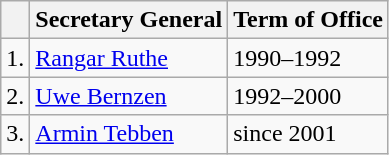<table class="wikitable">
<tr>
<th></th>
<th>Secretary General</th>
<th>Term of Office</th>
</tr>
<tr>
<td>1.</td>
<td><a href='#'>Rangar Ruthe</a></td>
<td>1990–1992</td>
</tr>
<tr>
<td>2.</td>
<td><a href='#'>Uwe Bernzen</a></td>
<td>1992–2000</td>
</tr>
<tr>
<td>3.</td>
<td><a href='#'>Armin Tebben</a></td>
<td>since 2001</td>
</tr>
</table>
